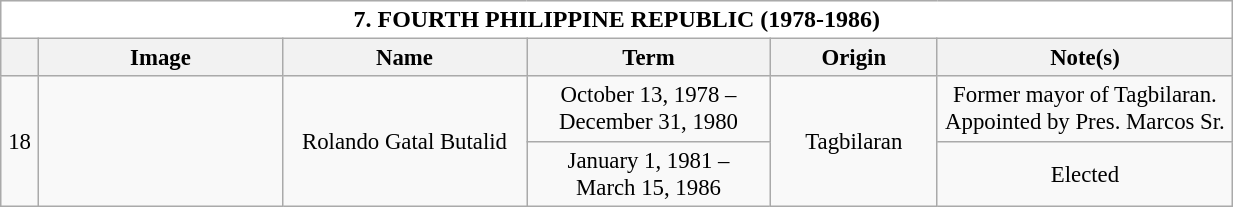<table class="wikitable collapsible collapsed" style="vertical-align:top;text-align:center;font-size:95%;">
<tr>
<th style="background-color:white;font-size:105%;width:51em;" colspan=6>7. FOURTH PHILIPPINE REPUBLIC (1978-1986)</th>
</tr>
<tr>
<th style="width: 1em;text-align:center"></th>
<th style="width: 9em;text-align:center">Image</th>
<th style="width: 9em;text-align:center">Name</th>
<th style="width: 9em;text-align:center">Term</th>
<th style="width: 6em;text-align:center">Origin</th>
<th style="width: 11em;text-align:center">Note(s)</th>
</tr>
<tr>
<td rowspan=2>18</td>
<td rowspan=2></td>
<td rowspan=2>Rolando Gatal Butalid</td>
<td>October 13, 1978 – December 31, 1980</td>
<td rowspan=2>Tagbilaran</td>
<td>Former mayor of Tagbilaran. Appointed by Pres. Marcos Sr.</td>
</tr>
<tr>
<td>January 1, 1981 –<br>March 15, 1986</td>
<td>Elected</td>
</tr>
</table>
